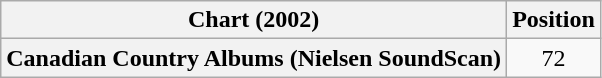<table class="wikitable plainrowheaders">
<tr>
<th>Chart (2002)</th>
<th>Position</th>
</tr>
<tr>
<th scope="row">Canadian Country Albums (Nielsen SoundScan)</th>
<td align=center>72</td>
</tr>
</table>
